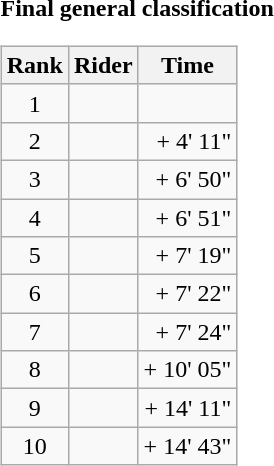<table>
<tr>
<td><strong>Final general classification</strong><br><table class="wikitable">
<tr>
<th scope="col">Rank</th>
<th scope="col">Rider</th>
<th scope="col">Time</th>
</tr>
<tr>
<td style="text-align:center;">1</td>
<td></td>
<td style="text-align:right;"></td>
</tr>
<tr>
<td style="text-align:center;">2</td>
<td></td>
<td style="text-align:right;">+ 4' 11"</td>
</tr>
<tr>
<td style="text-align:center;">3</td>
<td></td>
<td style="text-align:right;">+ 6' 50"</td>
</tr>
<tr>
<td style="text-align:center;">4</td>
<td></td>
<td style="text-align:right;">+ 6' 51"</td>
</tr>
<tr>
<td style="text-align:center;">5</td>
<td></td>
<td style="text-align:right;">+ 7' 19"</td>
</tr>
<tr>
<td style="text-align:center;">6</td>
<td></td>
<td style="text-align:right;">+ 7' 22"</td>
</tr>
<tr>
<td style="text-align:center;">7</td>
<td></td>
<td style="text-align:right;">+ 7' 24"</td>
</tr>
<tr>
<td style="text-align:center;">8</td>
<td></td>
<td style="text-align:right;">+ 10' 05"</td>
</tr>
<tr>
<td style="text-align:center;">9</td>
<td></td>
<td style="text-align:right;">+ 14' 11"</td>
</tr>
<tr>
<td style="text-align:center;">10</td>
<td></td>
<td style="text-align:right;">+ 14' 43"</td>
</tr>
</table>
</td>
</tr>
</table>
